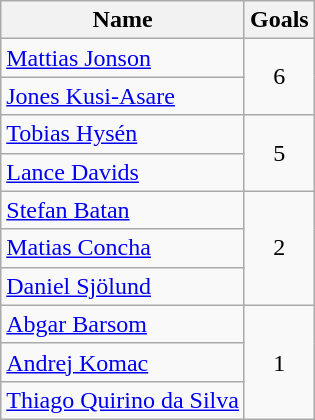<table class="wikitable">
<tr>
<th>Name</th>
<th>Goals</th>
</tr>
<tr>
<td> <a href='#'>Mattias Jonson</a></td>
<td rowspan="2" style="text-align:center;">6</td>
</tr>
<tr>
<td> <a href='#'>Jones Kusi-Asare</a></td>
</tr>
<tr>
<td> <a href='#'>Tobias Hysén</a></td>
<td rowspan="2" style="text-align:center;">5</td>
</tr>
<tr>
<td> <a href='#'>Lance Davids</a></td>
</tr>
<tr>
<td> <a href='#'>Stefan Batan</a></td>
<td rowspan="3" style="text-align:center;">2</td>
</tr>
<tr>
<td> <a href='#'>Matias Concha</a></td>
</tr>
<tr>
<td> <a href='#'>Daniel Sjölund</a></td>
</tr>
<tr>
<td> <a href='#'>Abgar Barsom</a></td>
<td rowspan="3" style="text-align:center;">1</td>
</tr>
<tr>
<td> <a href='#'>Andrej Komac</a></td>
</tr>
<tr>
<td> <a href='#'>Thiago Quirino da Silva</a></td>
</tr>
</table>
